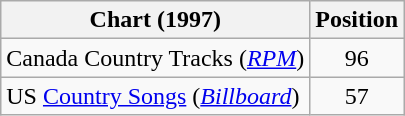<table class="wikitable sortable">
<tr>
<th scope="col">Chart (1997)</th>
<th scope="col">Position</th>
</tr>
<tr>
<td>Canada Country Tracks (<em><a href='#'>RPM</a></em>)</td>
<td align="center">96</td>
</tr>
<tr>
<td>US <a href='#'>Country Songs</a> (<em><a href='#'>Billboard</a></em>)</td>
<td align="center">57</td>
</tr>
</table>
